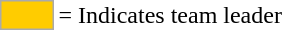<table>
<tr>
<td style="background-color:#FFCC00; border:1px solid #aaaaaa; width:2em;"></td>
<td>= Indicates team leader</td>
</tr>
</table>
